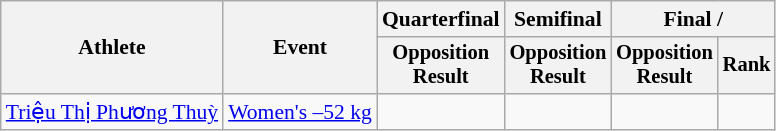<table class=wikitable style=font-size:90%;text-align:center>
<tr>
<th rowspan=2>Athlete</th>
<th rowspan=2>Event</th>
<th>Quarterfinal</th>
<th>Semifinal</th>
<th colspan=2>Final / </th>
</tr>
<tr style=font-size:95%>
<th>Opposition<br>Result</th>
<th>Opposition<br>Result</th>
<th>Opposition<br>Result</th>
<th>Rank</th>
</tr>
<tr>
<td align=left><a href='#'>Triệu Thị Phương Thuỳ</a></td>
<td align=left><a href='#'>Women's –52 kg</a></td>
<td></td>
<td></td>
<td></td>
<td></td>
</tr>
</table>
